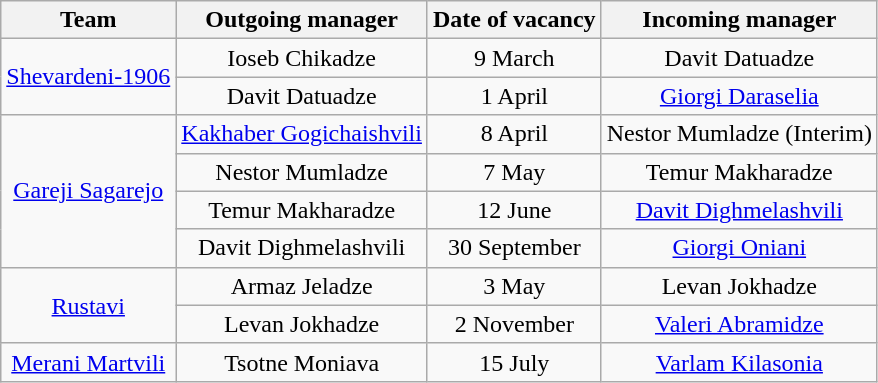<table class="wikitable sortable" style="text-align:center">
<tr>
<th>Team</th>
<th>Outgoing manager</th>
<th>Date of vacancy</th>
<th>Incoming manager</th>
</tr>
<tr>
<td rowspan="2"><a href='#'>Shevardeni-1906</a></td>
<td>Ioseb Chikadze</td>
<td>9 March</td>
<td>Davit Datuadze</td>
</tr>
<tr>
<td>Davit Datuadze</td>
<td>1 April</td>
<td><a href='#'>Giorgi Daraselia</a></td>
</tr>
<tr>
<td rowspan="4"><a href='#'>Gareji Sagarejo</a></td>
<td><a href='#'>Kakhaber Gogichaishvili</a></td>
<td>8 April</td>
<td>Nestor Mumladze (Interim)</td>
</tr>
<tr>
<td>Nestor Mumladze</td>
<td>7 May</td>
<td>Temur Makharadze</td>
</tr>
<tr>
<td>Temur Makharadze</td>
<td>12 June</td>
<td><a href='#'>Davit Dighmelashvili</a></td>
</tr>
<tr>
<td>Davit Dighmelashvili</td>
<td>30 September</td>
<td><a href='#'>Giorgi Oniani</a></td>
</tr>
<tr>
<td rowspan="2"><a href='#'>Rustavi</a></td>
<td>Armaz Jeladze</td>
<td>3 May</td>
<td>Levan Jokhadze</td>
</tr>
<tr>
<td>Levan Jokhadze</td>
<td>2 November</td>
<td><a href='#'>Valeri Abramidze</a></td>
</tr>
<tr>
<td><a href='#'>Merani Martvili</a></td>
<td>Tsotne Moniava</td>
<td>15 July</td>
<td><a href='#'>Varlam Kilasonia</a></td>
</tr>
</table>
